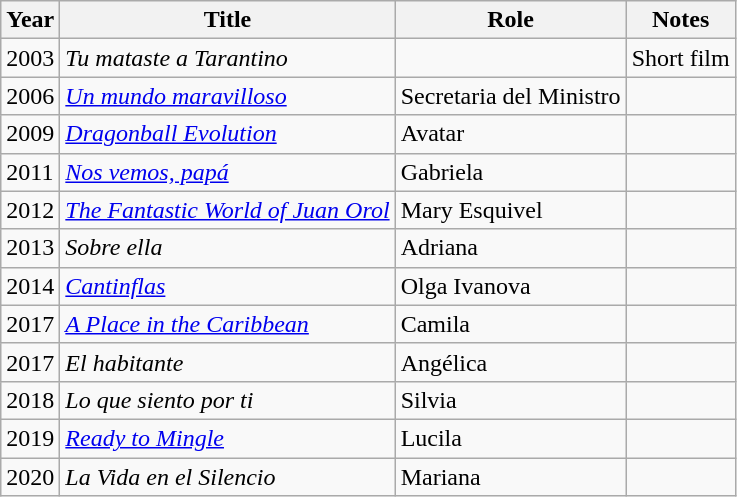<table class="wikitable sortable">
<tr>
<th>Year</th>
<th>Title</th>
<th>Role</th>
<th>Notes</th>
</tr>
<tr>
<td>2003</td>
<td><em>Tu mataste a Tarantino</em></td>
<td></td>
<td>Short film</td>
</tr>
<tr>
<td>2006</td>
<td><em><a href='#'>Un mundo maravilloso</a></em></td>
<td>Secretaria del Ministro</td>
<td></td>
</tr>
<tr>
<td>2009</td>
<td><em><a href='#'>Dragonball Evolution</a></em></td>
<td>Avatar</td>
<td></td>
</tr>
<tr>
<td>2011</td>
<td><em><a href='#'>Nos vemos, papá</a></em></td>
<td>Gabriela</td>
<td></td>
</tr>
<tr>
<td>2012</td>
<td><em><a href='#'>The Fantastic World of Juan Orol</a></em></td>
<td>Mary Esquivel</td>
<td></td>
</tr>
<tr>
<td>2013</td>
<td><em>Sobre ella</em></td>
<td>Adriana</td>
<td></td>
</tr>
<tr>
<td>2014</td>
<td><em><a href='#'>Cantinflas</a></em></td>
<td>Olga Ivanova</td>
<td></td>
</tr>
<tr>
<td>2017</td>
<td><em><a href='#'>A Place in the Caribbean</a></em></td>
<td>Camila</td>
<td></td>
</tr>
<tr>
<td>2017</td>
<td><em>El habitante</em></td>
<td>Angélica</td>
<td></td>
</tr>
<tr>
<td>2018</td>
<td><em>Lo que siento por ti</em></td>
<td>Silvia</td>
<td></td>
</tr>
<tr>
<td>2019</td>
<td><em><a href='#'>Ready to Mingle</a></em></td>
<td>Lucila</td>
<td></td>
</tr>
<tr>
<td>2020</td>
<td><em>La Vida en el Silencio</em></td>
<td>Mariana</td>
<td></td>
</tr>
</table>
